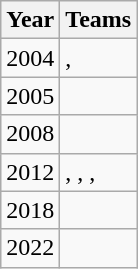<table class="wikitable" style="text-align: left;">
<tr>
<th>Year</th>
<th>Teams</th>
</tr>
<tr>
<td>2004</td>
<td>, </td>
</tr>
<tr>
<td>2005</td>
<td></td>
</tr>
<tr>
<td>2008</td>
<td></td>
</tr>
<tr>
<td>2012</td>
<td>, , , </td>
</tr>
<tr>
<td>2018</td>
<td></td>
</tr>
<tr>
<td>2022</td>
<td></td>
</tr>
</table>
